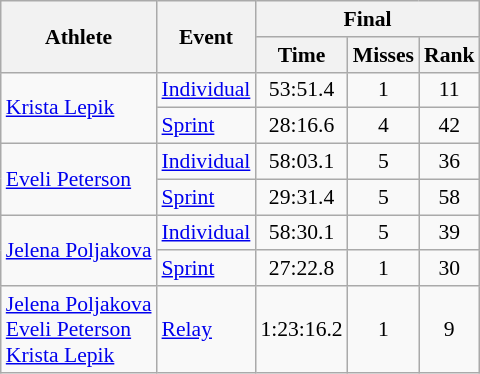<table class="wikitable" style="font-size:90%">
<tr>
<th rowspan="2">Athlete</th>
<th rowspan="2">Event</th>
<th colspan="3">Final</th>
</tr>
<tr>
<th>Time</th>
<th>Misses</th>
<th>Rank</th>
</tr>
<tr align="center">
<td align="left" rowspan=2><a href='#'>Krista Lepik</a></td>
<td align="left"><a href='#'>Individual</a></td>
<td>53:51.4</td>
<td>1</td>
<td>11</td>
</tr>
<tr align="center">
<td align="left"><a href='#'>Sprint</a></td>
<td>28:16.6</td>
<td>4</td>
<td>42</td>
</tr>
<tr align="center">
<td align="left" rowspan=2><a href='#'>Eveli Peterson</a></td>
<td align="left"><a href='#'>Individual</a></td>
<td>58:03.1</td>
<td>5</td>
<td>36</td>
</tr>
<tr align="center">
<td align="left"><a href='#'>Sprint</a></td>
<td>29:31.4</td>
<td>5</td>
<td>58</td>
</tr>
<tr align="center">
<td align="left" rowspan=2><a href='#'>Jelena Poljakova</a></td>
<td align="left"><a href='#'>Individual</a></td>
<td>58:30.1</td>
<td>5</td>
<td>39</td>
</tr>
<tr align="center">
<td align="left"><a href='#'>Sprint</a></td>
<td>27:22.8</td>
<td>1</td>
<td>30</td>
</tr>
<tr align="center">
<td align="left"><a href='#'>Jelena Poljakova</a> <br> <a href='#'>Eveli Peterson</a> <br> <a href='#'>Krista Lepik</a></td>
<td align="left"><a href='#'>Relay</a></td>
<td>1:23:16.2</td>
<td>1</td>
<td>9</td>
</tr>
</table>
